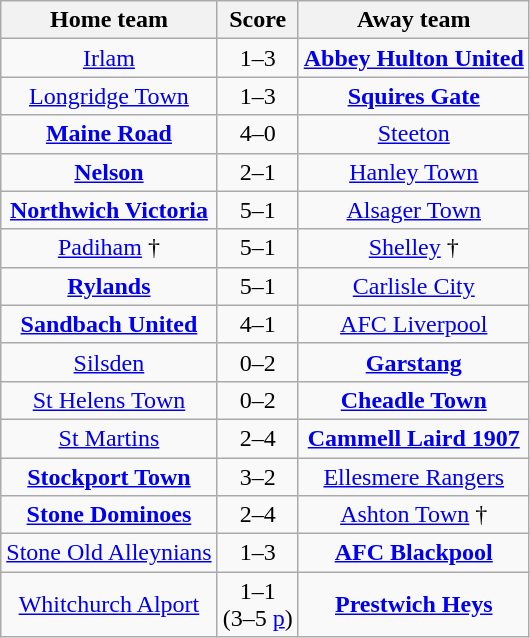<table class="wikitable" style="text-align: center">
<tr>
<th>Home team</th>
<th>Score</th>
<th>Away team</th>
</tr>
<tr>
<td><a href='#'>Irlam</a></td>
<td>1–3</td>
<td><strong><a href='#'>Abbey Hulton United</a></strong></td>
</tr>
<tr>
<td><a href='#'>Longridge Town</a></td>
<td>1–3</td>
<td><strong><a href='#'>Squires Gate</a></strong></td>
</tr>
<tr>
<td><strong><a href='#'>Maine Road</a></strong></td>
<td>4–0</td>
<td><a href='#'>Steeton</a></td>
</tr>
<tr>
<td><strong><a href='#'>Nelson</a></strong></td>
<td>2–1</td>
<td><a href='#'>Hanley Town</a></td>
</tr>
<tr>
<td><strong><a href='#'>Northwich Victoria</a></strong></td>
<td>5–1</td>
<td><a href='#'>Alsager Town</a></td>
</tr>
<tr>
<td><a href='#'>Padiham</a> †</td>
<td>5–1</td>
<td><a href='#'>Shelley</a> †</td>
</tr>
<tr>
<td><strong><a href='#'>Rylands</a></strong></td>
<td>5–1</td>
<td><a href='#'>Carlisle City</a></td>
</tr>
<tr>
<td><strong><a href='#'>Sandbach United</a></strong></td>
<td>4–1</td>
<td><a href='#'>AFC Liverpool</a></td>
</tr>
<tr>
<td><a href='#'>Silsden</a></td>
<td>0–2</td>
<td><strong><a href='#'>Garstang</a></strong></td>
</tr>
<tr>
<td><a href='#'>St Helens Town</a></td>
<td>0–2</td>
<td><strong><a href='#'>Cheadle Town</a></strong></td>
</tr>
<tr>
<td><a href='#'>St Martins</a></td>
<td>2–4</td>
<td><strong><a href='#'>Cammell Laird 1907</a></strong></td>
</tr>
<tr>
<td><strong><a href='#'>Stockport Town</a></strong></td>
<td>3–2</td>
<td><a href='#'>Ellesmere Rangers</a></td>
</tr>
<tr>
<td><strong><a href='#'>Stone Dominoes</a></strong></td>
<td>2–4</td>
<td><a href='#'>Ashton Town</a> †</td>
</tr>
<tr>
<td><a href='#'>Stone Old Alleynians</a></td>
<td>1–3</td>
<td><strong><a href='#'>AFC Blackpool</a></strong></td>
</tr>
<tr>
<td><a href='#'>Whitchurch Alport</a></td>
<td>1–1<br>(3–5 <a href='#'>p</a>)</td>
<td><strong><a href='#'>Prestwich Heys</a></strong></td>
</tr>
</table>
